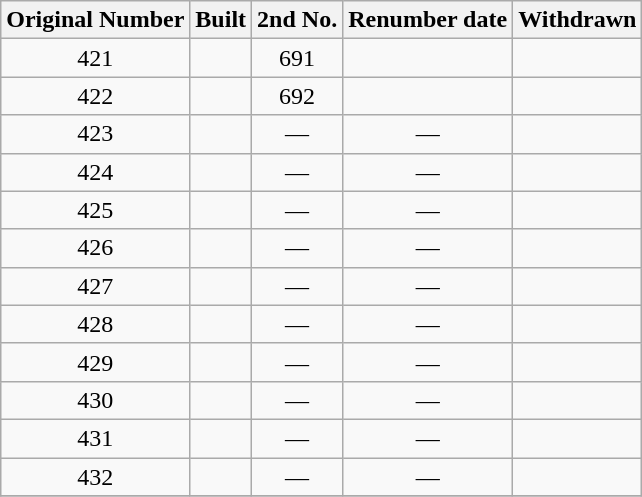<table class="wikitable sortable mw-collapsible">
<tr>
<th>Original Number</th>
<th>Built</th>
<th>2nd No.</th>
<th>Renumber date</th>
<th>Withdrawn</th>
</tr>
<tr style=text-align:center>
<td>421</td>
<td></td>
<td>691</td>
<td></td>
<td></td>
</tr>
<tr style=text-align:center>
<td>422</td>
<td></td>
<td>692</td>
<td></td>
<td></td>
</tr>
<tr style=text-align:center>
<td>423</td>
<td></td>
<td>—</td>
<td>—</td>
<td></td>
</tr>
<tr style=text-align:center>
<td>424</td>
<td></td>
<td>—</td>
<td>—</td>
<td></td>
</tr>
<tr style=text-align:center>
<td>425</td>
<td></td>
<td>—</td>
<td>—</td>
<td></td>
</tr>
<tr style=text-align:center>
<td>426</td>
<td></td>
<td>—</td>
<td>—</td>
<td></td>
</tr>
<tr style=text-align:center>
<td>427</td>
<td></td>
<td>—</td>
<td>—</td>
<td></td>
</tr>
<tr style=text-align:center>
<td>428</td>
<td></td>
<td>—</td>
<td>—</td>
<td></td>
</tr>
<tr style=text-align:center>
<td>429</td>
<td></td>
<td>—</td>
<td>—</td>
<td></td>
</tr>
<tr style=text-align:center>
<td>430</td>
<td></td>
<td>—</td>
<td>—</td>
<td></td>
</tr>
<tr style=text-align:center>
<td>431</td>
<td></td>
<td>—</td>
<td>—</td>
<td></td>
</tr>
<tr style=text-align:center>
<td>432</td>
<td></td>
<td>—</td>
<td>—</td>
<td></td>
</tr>
<tr>
</tr>
</table>
